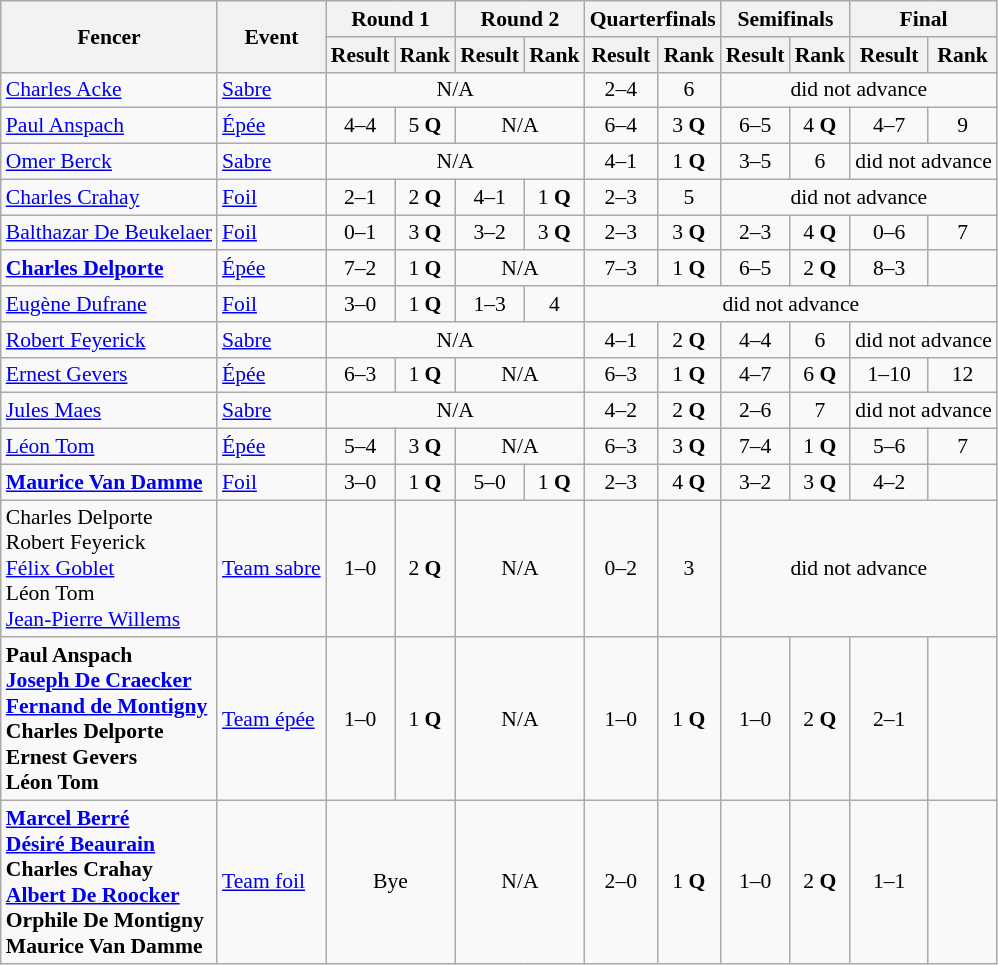<table class=wikitable style="font-size:90%">
<tr>
<th rowspan=2>Fencer</th>
<th rowspan=2>Event</th>
<th colspan=2>Round 1</th>
<th colspan=2>Round 2</th>
<th colspan=2>Quarterfinals</th>
<th colspan=2>Semifinals</th>
<th colspan=2>Final</th>
</tr>
<tr>
<th>Result</th>
<th>Rank</th>
<th>Result</th>
<th>Rank</th>
<th>Result</th>
<th>Rank</th>
<th>Result</th>
<th>Rank</th>
<th>Result</th>
<th>Rank</th>
</tr>
<tr>
<td><a href='#'>Charles Acke</a></td>
<td><a href='#'>Sabre</a></td>
<td align=center colspan=4>N/A</td>
<td align=center>2–4</td>
<td align=center>6</td>
<td align=center colspan=4>did not advance</td>
</tr>
<tr>
<td><a href='#'>Paul Anspach</a></td>
<td><a href='#'>Épée</a></td>
<td align=center>4–4</td>
<td align=center>5 <strong>Q</strong></td>
<td align=center colspan=2>N/A</td>
<td align=center>6–4</td>
<td align=center>3 <strong>Q</strong></td>
<td align=center>6–5</td>
<td align=center>4 <strong>Q</strong></td>
<td align=center>4–7</td>
<td align=center>9</td>
</tr>
<tr>
<td><a href='#'>Omer Berck</a></td>
<td><a href='#'>Sabre</a></td>
<td align=center colspan=4>N/A</td>
<td align=center>4–1</td>
<td align=center>1 <strong>Q</strong></td>
<td align=center>3–5</td>
<td align=center>6</td>
<td align=center colspan=2>did not advance</td>
</tr>
<tr>
<td><a href='#'>Charles Crahay</a></td>
<td><a href='#'>Foil</a></td>
<td align=center>2–1</td>
<td align=center>2 <strong>Q</strong></td>
<td align=center>4–1</td>
<td align=center>1 <strong>Q</strong></td>
<td align=center>2–3</td>
<td align=center>5</td>
<td align=center colspan=4>did not advance</td>
</tr>
<tr>
<td><a href='#'>Balthazar De Beukelaer</a></td>
<td><a href='#'>Foil</a></td>
<td align=center>0–1</td>
<td align=center>3 <strong>Q</strong></td>
<td align=center>3–2</td>
<td align=center>3 <strong>Q</strong></td>
<td align=center>2–3</td>
<td align=center>3 <strong>Q</strong></td>
<td align=center>2–3</td>
<td align=center>4 <strong>Q</strong></td>
<td align=center>0–6</td>
<td align=center>7</td>
</tr>
<tr>
<td><strong><a href='#'>Charles Delporte</a></strong></td>
<td><a href='#'>Épée</a></td>
<td align=center>7–2</td>
<td align=center>1 <strong>Q</strong></td>
<td align=center colspan=2>N/A</td>
<td align=center>7–3</td>
<td align=center>1 <strong>Q</strong></td>
<td align=center>6–5</td>
<td align=center>2 <strong>Q</strong></td>
<td align=center>8–3</td>
<td align=center></td>
</tr>
<tr>
<td><a href='#'>Eugène Dufrane</a></td>
<td><a href='#'>Foil</a></td>
<td align=center>3–0</td>
<td align=center>1 <strong>Q</strong></td>
<td align=center>1–3</td>
<td align=center>4</td>
<td align=center colspan=6>did not advance</td>
</tr>
<tr>
<td><a href='#'>Robert Feyerick</a></td>
<td><a href='#'>Sabre</a></td>
<td align=center colspan=4>N/A</td>
<td align=center>4–1</td>
<td align=center>2 <strong>Q</strong></td>
<td align=center>4–4</td>
<td align=center>6</td>
<td align=center colspan=2>did not advance</td>
</tr>
<tr>
<td><a href='#'>Ernest Gevers</a></td>
<td><a href='#'>Épée</a></td>
<td align=center>6–3</td>
<td align=center>1 <strong>Q</strong></td>
<td align=center colspan=2>N/A</td>
<td align=center>6–3</td>
<td align=center>1 <strong>Q</strong></td>
<td align=center>4–7</td>
<td align=center>6 <strong>Q</strong></td>
<td align=center>1–10</td>
<td align=center>12</td>
</tr>
<tr>
<td><a href='#'>Jules Maes</a></td>
<td><a href='#'>Sabre</a></td>
<td align=center colspan=4>N/A</td>
<td align=center>4–2</td>
<td align=center>2 <strong>Q</strong></td>
<td align=center>2–6</td>
<td align=center>7</td>
<td align=center colspan=2>did not advance</td>
</tr>
<tr>
<td><a href='#'>Léon Tom</a></td>
<td><a href='#'>Épée</a></td>
<td align=center>5–4</td>
<td align=center>3 <strong>Q</strong></td>
<td align=center colspan=2>N/A</td>
<td align=center>6–3</td>
<td align=center>3 <strong>Q</strong></td>
<td align=center>7–4</td>
<td align=center>1 <strong>Q</strong></td>
<td align=center>5–6</td>
<td align=center>7</td>
</tr>
<tr>
<td><strong><a href='#'>Maurice Van Damme</a></strong></td>
<td><a href='#'>Foil</a></td>
<td align=center>3–0</td>
<td align=center>1 <strong>Q</strong></td>
<td align=center>5–0</td>
<td align=center>1 <strong>Q</strong></td>
<td align=center>2–3</td>
<td align=center>4 <strong>Q</strong></td>
<td align=center>3–2</td>
<td align=center>3 <strong>Q</strong></td>
<td align=center>4–2</td>
<td align=center></td>
</tr>
<tr>
<td>Charles Delporte <br> Robert Feyerick <br> <a href='#'>Félix Goblet</a> <br> Léon Tom <br> <a href='#'>Jean-Pierre Willems</a></td>
<td><a href='#'>Team sabre</a></td>
<td align=center>1–0</td>
<td align=center>2 <strong>Q</strong></td>
<td align=center colspan=2>N/A</td>
<td align=center>0–2</td>
<td align=center>3</td>
<td align=center colspan=4>did not advance</td>
</tr>
<tr>
<td><strong>Paul Anspach <br> <a href='#'>Joseph De Craecker</a> <br> <a href='#'>Fernand de Montigny</a> <br> Charles Delporte <br> Ernest Gevers <br> Léon Tom</strong></td>
<td><a href='#'>Team épée</a></td>
<td align=center>1–0</td>
<td align=center>1 <strong>Q</strong></td>
<td align=center colspan=2>N/A</td>
<td align=center>1–0</td>
<td align=center>1 <strong>Q</strong></td>
<td align=center>1–0</td>
<td align=center>2 <strong>Q</strong></td>
<td align=center>2–1</td>
<td align=center></td>
</tr>
<tr>
<td><strong><a href='#'>Marcel Berré</a> <br> <a href='#'>Désiré Beaurain</a> <br> Charles Crahay <br> <a href='#'>Albert De Roocker</a> <br> Orphile De Montigny <br> Maurice Van Damme</strong></td>
<td><a href='#'>Team foil</a></td>
<td align=center colspan=2>Bye</td>
<td align=center colspan=2>N/A</td>
<td align=center>2–0</td>
<td align=center>1 <strong>Q</strong></td>
<td align=center>1–0</td>
<td align=center>2 <strong>Q</strong></td>
<td align=center>1–1</td>
<td align=center></td>
</tr>
</table>
